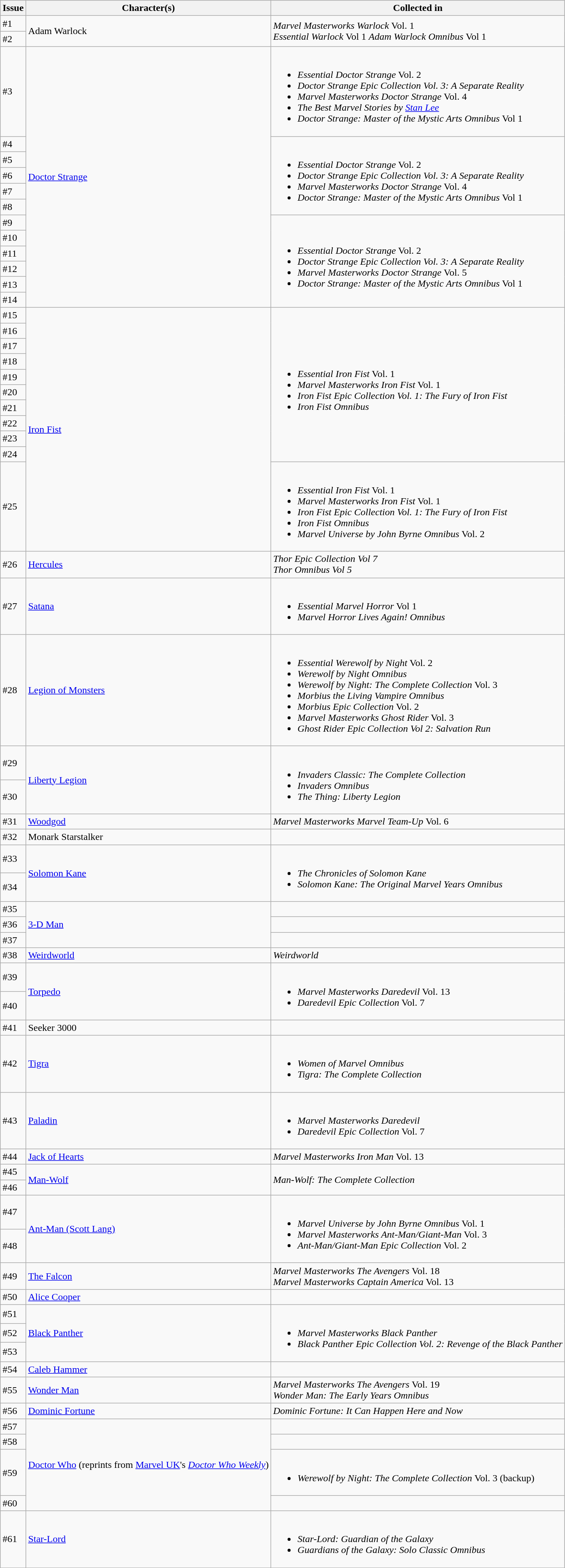<table class="wikitable">
<tr>
<th>Issue</th>
<th>Character(s)</th>
<th>Collected in</th>
</tr>
<tr>
<td>#1</td>
<td rowspan="2">Adam Warlock</td>
<td rowspan="2"><em>Marvel Masterworks Warlock</em> Vol. 1<br><em>Essential Warlock</em> Vol 1 
<em>Adam Warlock Omnibus</em> Vol 1</td>
</tr>
<tr>
<td>#2</td>
</tr>
<tr>
<td>#3</td>
<td rowspan="12"><a href='#'>Doctor Strange</a></td>
<td><br><ul><li><em>Essential Doctor Strange</em> Vol. 2</li><li><em>Doctor Strange Epic Collection Vol. 3: A Separate Reality</em></li><li><em>Marvel Masterworks Doctor Strange</em> Vol. 4</li><li><em>The Best Marvel Stories by <a href='#'>Stan Lee</a></em></li><li><em>Doctor Strange: Master of the Mystic Arts Omnibus</em> Vol 1</li></ul></td>
</tr>
<tr>
<td>#4</td>
<td rowspan="5"><br><ul><li><em>Essential Doctor Strange</em> Vol. 2</li><li><em>Doctor Strange Epic Collection Vol. 3: A Separate Reality</em></li><li><em>Marvel Masterworks Doctor Strange</em> Vol. 4</li><li><em>Doctor Strange: Master of the Mystic Arts Omnibus</em> Vol 1</li></ul></td>
</tr>
<tr>
<td>#5</td>
</tr>
<tr>
<td>#6</td>
</tr>
<tr>
<td>#7</td>
</tr>
<tr>
<td>#8</td>
</tr>
<tr>
<td>#9</td>
<td rowspan="6"><br><ul><li><em>Essential Doctor Strange</em> Vol. 2</li><li><em>Doctor Strange Epic Collection Vol. 3: A Separate Reality</em></li><li><em>Marvel Masterworks Doctor Strange</em> Vol. 5</li><li><em>Doctor Strange: Master of the Mystic Arts Omnibus</em> Vol 1</li></ul></td>
</tr>
<tr>
<td>#10</td>
</tr>
<tr>
<td>#11</td>
</tr>
<tr>
<td>#12</td>
</tr>
<tr>
<td>#13</td>
</tr>
<tr>
<td>#14</td>
</tr>
<tr>
<td>#15</td>
<td rowspan="11"><a href='#'>Iron Fist</a></td>
<td rowspan="10"><br><ul><li><em>Essential Iron Fist</em> Vol. 1</li><li><em>Marvel Masterworks Iron Fist</em> Vol. 1</li><li><em>Iron Fist Epic Collection Vol. 1: The Fury of Iron Fist</em></li><li><em>Iron Fist Omnibus</em></li></ul></td>
</tr>
<tr>
<td>#16</td>
</tr>
<tr>
<td>#17</td>
</tr>
<tr>
<td>#18</td>
</tr>
<tr>
<td>#19</td>
</tr>
<tr>
<td>#20</td>
</tr>
<tr>
<td>#21</td>
</tr>
<tr>
<td>#22</td>
</tr>
<tr>
<td>#23</td>
</tr>
<tr>
<td>#24</td>
</tr>
<tr>
<td>#25</td>
<td><br><ul><li><em>Essential Iron Fist</em> Vol. 1</li><li><em>Marvel Masterworks Iron Fist</em> Vol. 1</li><li><em>Iron Fist Epic Collection Vol. 1: The Fury of Iron Fist</em></li><li><em>Iron Fist Omnibus</em></li><li><em>Marvel Universe by John Byrne Omnibus</em> Vol. 2</li></ul></td>
</tr>
<tr>
<td>#26</td>
<td><a href='#'>Hercules</a></td>
<td><em>Thor Epic Collection</em> <em>Vol 7</em><br><em>Thor Omnibus Vol 5</em></td>
</tr>
<tr>
<td>#27</td>
<td><a href='#'>Satana</a></td>
<td><br><ul><li><em>Essential Marvel Horror</em> Vol 1</li><li><em>Marvel Horror Lives Again! Omnibus</em></li></ul></td>
</tr>
<tr>
<td>#28</td>
<td><a href='#'>Legion of Monsters</a></td>
<td><br><ul><li><em>Essential Werewolf by Night</em> Vol. 2</li><li><em>Werewolf by Night Omnibus</em></li><li><em>Werewolf by Night: The Complete Collection</em> Vol. 3</li><li><em>Morbius the Living Vampire Omnibus</em></li><li><em>Morbius Epic Collection</em> Vol. 2</li><li><em>Marvel Masterworks Ghost Rider</em> Vol. 3</li><li><em>Ghost Rider Epic Collection Vol 2: Salvation Run</em></li></ul></td>
</tr>
<tr>
<td>#29</td>
<td rowspan="2"><a href='#'>Liberty Legion</a></td>
<td rowspan="2"><br><ul><li><em>Invaders Classic: The Complete Collection</em></li><li><em>Invaders Omnibus</em></li><li><em>The Thing: Liberty Legion</em></li></ul></td>
</tr>
<tr>
<td>#30</td>
</tr>
<tr>
<td>#31</td>
<td><a href='#'>Woodgod</a></td>
<td><em>Marvel Masterworks Marvel Team-Up</em> Vol. 6</td>
</tr>
<tr>
<td>#32</td>
<td>Monark Starstalker</td>
<td></td>
</tr>
<tr>
<td>#33</td>
<td rowspan="2"><a href='#'>Solomon Kane</a></td>
<td rowspan="2"><br><ul><li><em>The Chronicles of Solomon Kane</em></li><li><em>Solomon Kane: The Original Marvel Years Omnibus</em></li></ul></td>
</tr>
<tr>
<td>#34</td>
</tr>
<tr>
<td>#35</td>
<td rowspan="3"><a href='#'>3-D Man</a></td>
<td></td>
</tr>
<tr>
<td>#36</td>
<td></td>
</tr>
<tr>
<td>#37</td>
<td></td>
</tr>
<tr>
<td>#38</td>
<td><a href='#'>Weirdworld</a></td>
<td><em>Weirdworld</em></td>
</tr>
<tr>
<td>#39</td>
<td rowspan="2"><a href='#'>Torpedo</a></td>
<td rowspan="2"><br><ul><li><em>Marvel Masterworks Daredevil</em> Vol. 13</li><li><em>Daredevil Epic Collection</em> Vol. 7</li></ul></td>
</tr>
<tr>
<td>#40</td>
</tr>
<tr>
<td>#41</td>
<td>Seeker 3000</td>
<td></td>
</tr>
<tr>
<td>#42</td>
<td><a href='#'>Tigra</a></td>
<td><br><ul><li><em>Women of Marvel Omnibus</em></li><li><em>Tigra: The Complete Collection</em></li></ul></td>
</tr>
<tr>
<td>#43</td>
<td><a href='#'>Paladin</a></td>
<td><br><ul><li><em>Marvel Masterworks Daredevil</em></li><li><em>Daredevil Epic Collection</em> Vol. 7</li></ul></td>
</tr>
<tr>
<td>#44</td>
<td><a href='#'>Jack of Hearts</a></td>
<td><em>Marvel Masterworks Iron Man</em> Vol. 13</td>
</tr>
<tr>
<td>#45</td>
<td rowspan="2"><a href='#'>Man-Wolf</a></td>
<td rowspan="2"><em>Man-Wolf: The Complete Collection</em></td>
</tr>
<tr>
<td>#46</td>
</tr>
<tr>
<td>#47</td>
<td rowspan="2"><a href='#'>Ant-Man (Scott Lang)</a></td>
<td rowspan="2"><br><ul><li><em>Marvel Universe by John Byrne Omnibus</em> Vol. 1</li><li><em>Marvel Masterworks Ant-Man/Giant-Man</em> Vol. 3</li><li><em>Ant-Man/Giant-Man Epic Collection</em> Vol. 2</li></ul></td>
</tr>
<tr>
<td>#48</td>
</tr>
<tr>
<td>#49</td>
<td><a href='#'>The Falcon</a></td>
<td><em>Marvel Masterworks The Avengers</em> Vol. 18<br><em>Marvel Masterworks Captain America</em> Vol. 13</td>
</tr>
<tr>
<td>#50</td>
<td><a href='#'>Alice Cooper</a></td>
<td></td>
</tr>
<tr>
<td>#51</td>
<td rowspan="3"><a href='#'>Black Panther</a></td>
<td rowspan="3"><br><ul><li><em>Marvel Masterworks Black Panther</em></li><li><em>Black Panther Epic Collection Vol. 2: Revenge of the Black Panther</em></li></ul></td>
</tr>
<tr>
<td>#52</td>
</tr>
<tr>
<td>#53</td>
</tr>
<tr>
<td>#54</td>
<td><a href='#'>Caleb Hammer</a></td>
<td></td>
</tr>
<tr>
<td>#55</td>
<td><a href='#'>Wonder Man</a></td>
<td><em>Marvel Masterworks The Avengers</em> Vol. 19<br><em>Wonder Man: The Early Years Omnibus</em></td>
</tr>
<tr>
<td>#56</td>
<td><a href='#'>Dominic Fortune</a></td>
<td><em>Dominic Fortune: It Can Happen Here and Now</em></td>
</tr>
<tr>
<td>#57</td>
<td rowspan="4"><a href='#'>Doctor Who</a> (reprints from <a href='#'>Marvel UK</a>'s <em><a href='#'>Doctor Who Weekly</a></em>)</td>
<td></td>
</tr>
<tr>
<td>#58</td>
<td></td>
</tr>
<tr>
<td>#59</td>
<td><br><ul><li><em>Werewolf by Night: The Complete Collection</em> Vol. 3 (backup)</li></ul></td>
</tr>
<tr>
<td>#60</td>
<td></td>
</tr>
<tr>
<td>#61</td>
<td><a href='#'>Star-Lord</a></td>
<td><br><ul><li><em>Star-Lord: Guardian of the Galaxy</em></li><li><em>Guardians of the Galaxy: Solo Classic Omnibus</em></li></ul></td>
</tr>
</table>
